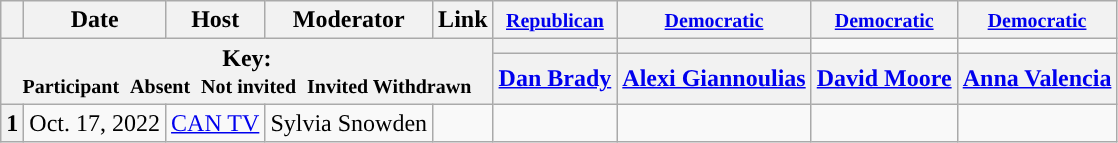<table class="wikitable" style="text-align:center;">
<tr>
<th scope="col"></th>
<th scope="col">Date</th>
<th scope="col">Host</th>
<th scope="col">Moderator</th>
<th scope="col">Link</th>
<th scope="col"><small><a href='#'>Republican</a></small></th>
<th scope="col"><small><a href='#'>Democratic</a></small></th>
<th scope="col"><small><a href='#'>Democratic</a></small></th>
<th scope="col"><small><a href='#'>Democratic</a></small></th>
</tr>
<tr>
<th colspan="5" rowspan="2">Key:<br> <small>Participant </small>  <small>Absent </small>  <small>Not invited </small>  <small>Invited  Withdrawn</small></th>
<th scope="col" style="background:"></th>
<th scope="col" style="background:"></th>
<td ! scope="col" style="background:"></td>
<td ! scope="col" style="background:"></td>
</tr>
<tr>
<th scope="col"><a href='#'>Dan Brady</a></th>
<th scope="col"><a href='#'>Alexi Giannoulias</a></th>
<th scope="col"><a href='#'>David Moore</a></th>
<th scope="col"><a href='#'>Anna Valencia</a></th>
</tr>
<tr>
<th>1</th>
<td style="white-space:nowrap;">Oct. 17, 2022</td>
<td style="white-space:nowrap;"><a href='#'>CAN TV</a></td>
<td style="white-space:nowrap;">Sylvia Snowden</td>
<td style="white-space:nowrap;"></td>
<td></td>
<td></td>
<td></td>
<td></td>
</tr>
</table>
